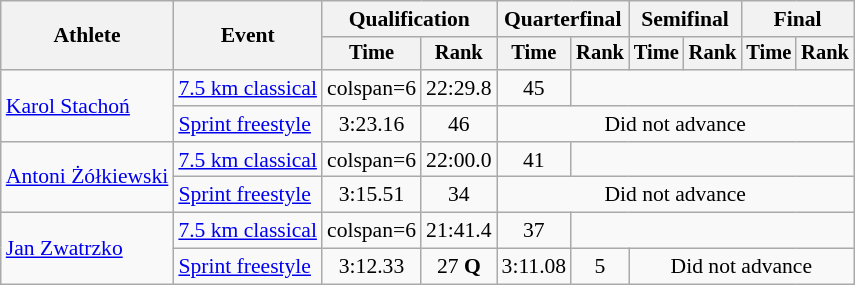<table class="wikitable" style="font-size:90%">
<tr>
<th rowspan="2">Athlete</th>
<th rowspan="2">Event</th>
<th colspan="2">Qualification</th>
<th colspan="2">Quarterfinal</th>
<th colspan="2">Semifinal</th>
<th colspan="2">Final</th>
</tr>
<tr style="font-size:95%">
<th>Time</th>
<th>Rank</th>
<th>Time</th>
<th>Rank</th>
<th>Time</th>
<th>Rank</th>
<th>Time</th>
<th>Rank</th>
</tr>
<tr align=center>
<td align=left rowspan=2><a href='#'>Karol Stachoń</a></td>
<td align=left><a href='#'>7.5 km classical</a></td>
<td>colspan=6</td>
<td>22:29.8</td>
<td>45</td>
</tr>
<tr align=center>
<td align=left><a href='#'>Sprint freestyle</a></td>
<td>3:23.16</td>
<td>46</td>
<td colspan=6>Did not advance</td>
</tr>
<tr align=center>
<td align=left rowspan=2><a href='#'>Antoni Żółkiewski</a></td>
<td align=left><a href='#'>7.5 km classical</a></td>
<td>colspan=6</td>
<td>22:00.0</td>
<td>41</td>
</tr>
<tr align=center>
<td align=left><a href='#'>Sprint freestyle</a></td>
<td>3:15.51</td>
<td>34</td>
<td colspan=6>Did not advance</td>
</tr>
<tr align=center>
<td align=left rowspan=2><a href='#'>Jan Zwatrzko</a></td>
<td align=left><a href='#'>7.5 km classical</a></td>
<td>colspan=6</td>
<td>21:41.4</td>
<td>37</td>
</tr>
<tr align=center>
<td align=left><a href='#'>Sprint freestyle</a></td>
<td>3:12.33</td>
<td>27 <strong>Q</strong></td>
<td>3:11.08</td>
<td>5</td>
<td colspan=4>Did not advance</td>
</tr>
</table>
